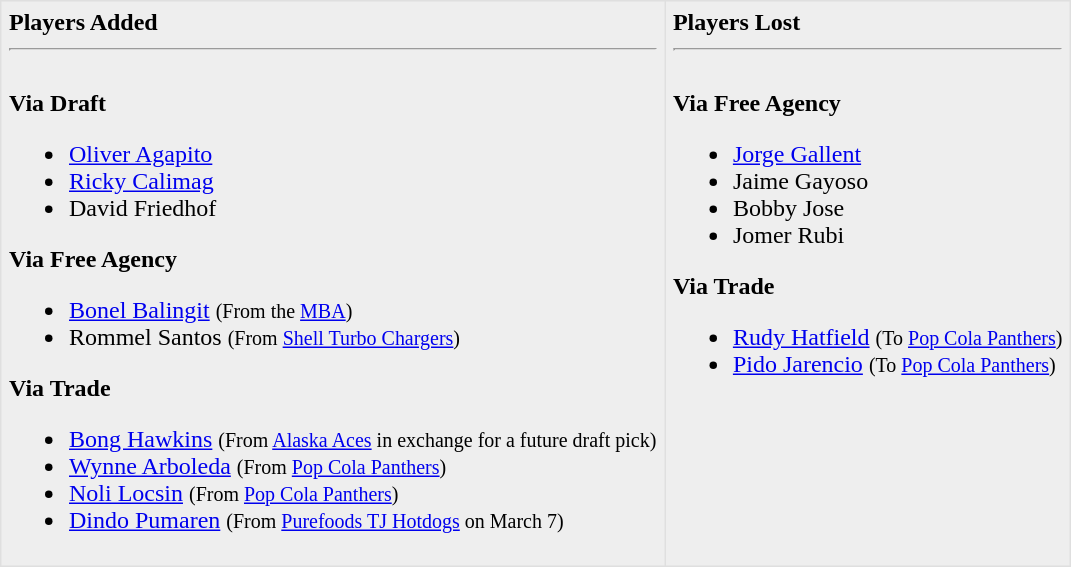<table border=1 style="border-collapse:collapse; background-color:#eeeeee" bordercolor="#DFDFDF" cellpadding="5">
<tr>
<td valign="top"><strong>Players Added</strong> <hr><br><strong>Via Draft</strong><ul><li><a href='#'>Oliver Agapito</a></li><li><a href='#'>Ricky Calimag</a></li><li>David Friedhof</li></ul><strong>Via Free Agency</strong><ul><li><a href='#'>Bonel Balingit</a> <small>(From the <a href='#'>MBA</a>)</small></li><li>Rommel Santos <small>(From <a href='#'>Shell Turbo Chargers</a>)</small></li></ul><strong>Via Trade</strong><ul><li><a href='#'>Bong Hawkins</a> <small>(From <a href='#'>Alaska Aces</a> in exchange for a future draft pick)</small> </li><li><a href='#'>Wynne Arboleda</a> <small>(From <a href='#'>Pop Cola Panthers</a>)</small></li><li><a href='#'>Noli Locsin</a> <small>(From <a href='#'>Pop Cola Panthers</a>)</small></li><li><a href='#'>Dindo Pumaren</a> <small>(From <a href='#'>Purefoods TJ Hotdogs</a> on March 7)</small></li></ul></td>
<td valign="top"><strong>Players Lost</strong> <hr><br><strong>Via Free Agency</strong><ul><li><a href='#'>Jorge Gallent</a></li><li>Jaime Gayoso</li><li>Bobby Jose</li><li>Jomer Rubi</li></ul><strong>Via Trade</strong><ul><li><a href='#'>Rudy Hatfield</a> <small>(To <a href='#'>Pop Cola Panthers</a>)</small></li><li><a href='#'>Pido Jarencio</a> <small>(To <a href='#'>Pop Cola Panthers</a>)</small></li></ul></td>
</tr>
</table>
